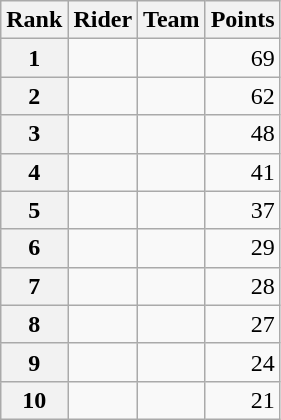<table class="wikitable" margin-bottom:0;">
<tr>
<th scope="col">Rank</th>
<th scope="col">Rider</th>
<th scope="col">Team</th>
<th scope="col">Points</th>
</tr>
<tr>
<th scope="row">1</th>
<td> </td>
<td></td>
<td align="right">69</td>
</tr>
<tr>
<th scope="row">2</th>
<td></td>
<td></td>
<td align="right">62</td>
</tr>
<tr>
<th scope="row">3</th>
<td></td>
<td></td>
<td align="right">48</td>
</tr>
<tr>
<th scope="row">4</th>
<td></td>
<td></td>
<td align="right">41</td>
</tr>
<tr>
<th scope="row">5</th>
<td> </td>
<td></td>
<td align="right">37</td>
</tr>
<tr>
<th scope="row">6</th>
<td></td>
<td></td>
<td align="right">29</td>
</tr>
<tr>
<th scope="row">7</th>
<td> </td>
<td></td>
<td align="right">28</td>
</tr>
<tr>
<th scope="row">8</th>
<td></td>
<td></td>
<td align="right">27</td>
</tr>
<tr>
<th scope="row">9</th>
<td></td>
<td></td>
<td align="right">24</td>
</tr>
<tr>
<th scope="row">10</th>
<td></td>
<td></td>
<td align="right">21</td>
</tr>
</table>
